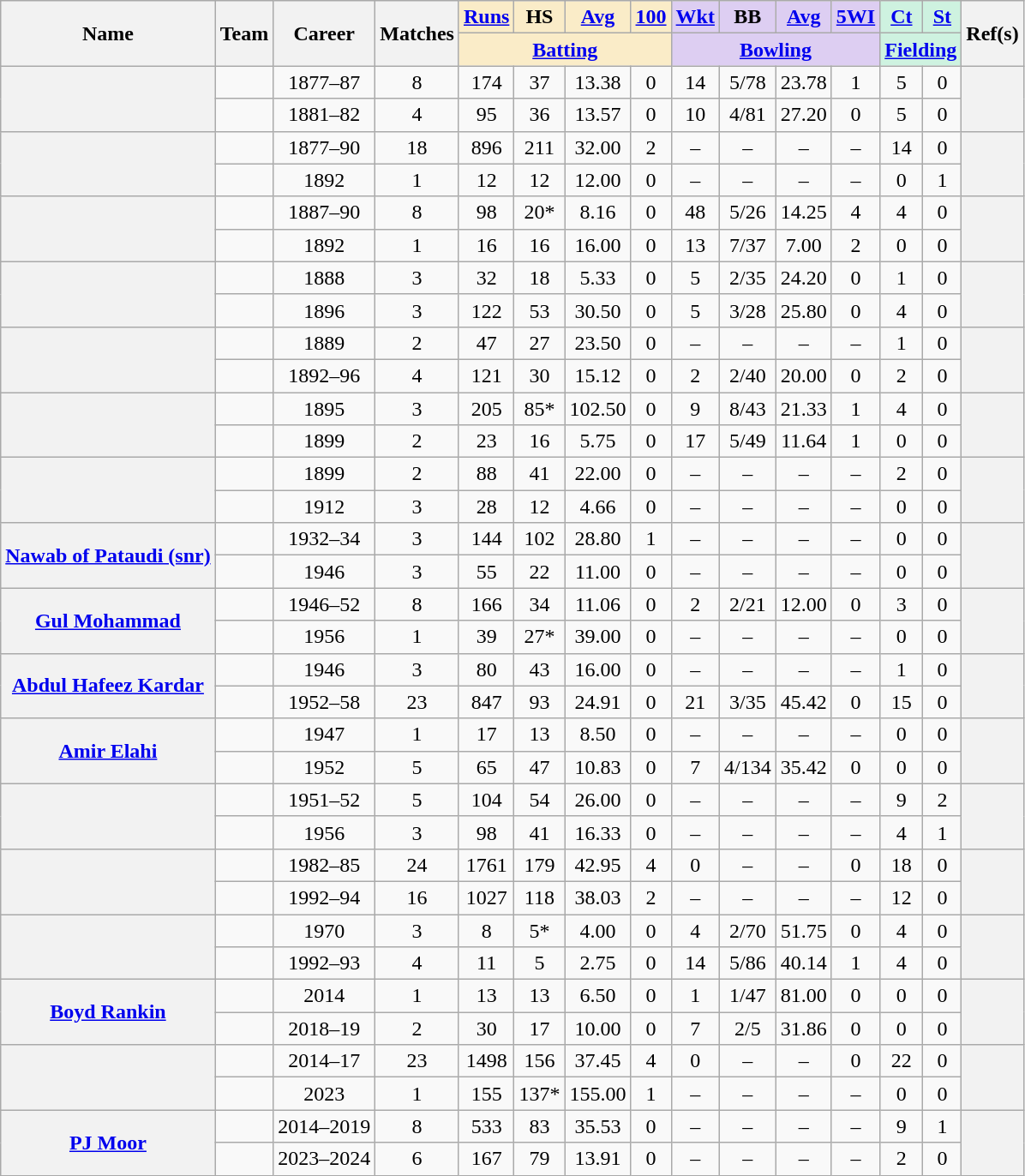<table class="wikitable" style="text-align:center;">
<tr>
<th scope="col" rowspan="2">Name</th>
<th scope="col" rowspan="2">Team</th>
<th scope="col" rowspan="2">Career</th>
<th scope="col" rowspan="2">Matches</th>
<th scope="col" style="background:#faecc8"><a href='#'>Runs</a></th>
<th scope="col" style="background:#faecc8">HS</th>
<th scope="col" style="background:#faecc8"><a href='#'>Avg</a></th>
<th scope="col" style="background:#faecc8"><a href='#'>100</a></th>
<th scope="col" style="background:#ddcef2"><a href='#'>Wkt</a></th>
<th scope="col" style="background:#ddcef2">BB</th>
<th scope="col" style="background:#ddcef2"><a href='#'>Avg</a></th>
<th scope="col" style="background:#ddcef2"><a href='#'>5WI</a></th>
<th scope="col" style="background:#cef2e0"><a href='#'>Ct</a></th>
<th scope="col" style="background:#cef2e0"><a href='#'>St</a></th>
<th scope="col" rowspan="2">Ref(s)</th>
</tr>
<tr class="unsortable">
<th scope="col" colspan=4 style="background:#faecc8"><a href='#'>Batting</a></th>
<th scope="col" colspan=4 style="background:#ddcef2"><a href='#'>Bowling</a></th>
<th scope="col" colspan=2 style="background:#cef2e0"><a href='#'>Fielding</a></th>
</tr>
<tr>
<th scope="row" rowspan="2"></th>
<td></td>
<td>1877–87</td>
<td>8</td>
<td>174</td>
<td>37</td>
<td>13.38</td>
<td>0</td>
<td>14</td>
<td>5/78</td>
<td>23.78</td>
<td>1</td>
<td>5</td>
<td>0</td>
<th rowspan="2"></th>
</tr>
<tr>
<td></td>
<td>1881–82</td>
<td>4</td>
<td>95</td>
<td>36</td>
<td>13.57</td>
<td>0</td>
<td>10</td>
<td>4/81</td>
<td>27.20</td>
<td>0</td>
<td>5</td>
<td>0</td>
</tr>
<tr>
<th scope="row" rowspan="2"></th>
<td></td>
<td>1877–90</td>
<td>18</td>
<td>896</td>
<td>211</td>
<td>32.00</td>
<td>2</td>
<td>–</td>
<td>–</td>
<td>–</td>
<td>–</td>
<td>14</td>
<td>0</td>
<th rowspan="2"></th>
</tr>
<tr>
<td></td>
<td>1892</td>
<td>1</td>
<td>12</td>
<td>12</td>
<td>12.00</td>
<td>0</td>
<td>–</td>
<td>–</td>
<td>–</td>
<td>–</td>
<td>0</td>
<td>1</td>
</tr>
<tr>
<th scope="row" rowspan="2"></th>
<td></td>
<td>1887–90</td>
<td>8</td>
<td>98</td>
<td>20*</td>
<td>8.16</td>
<td>0</td>
<td>48</td>
<td>5/26</td>
<td>14.25</td>
<td>4</td>
<td>4</td>
<td>0</td>
<th rowspan="2"></th>
</tr>
<tr>
<td></td>
<td>1892</td>
<td>1</td>
<td>16</td>
<td>16</td>
<td>16.00</td>
<td>0</td>
<td>13</td>
<td>7/37</td>
<td>7.00</td>
<td>2</td>
<td>0</td>
<td>0</td>
</tr>
<tr>
<th scope="row" rowspan="2"></th>
<td></td>
<td>1888</td>
<td>3</td>
<td>32</td>
<td>18</td>
<td>5.33</td>
<td>0</td>
<td>5</td>
<td>2/35</td>
<td>24.20</td>
<td>0</td>
<td>1</td>
<td>0</td>
<th rowspan="2"></th>
</tr>
<tr>
<td></td>
<td>1896</td>
<td>3</td>
<td>122</td>
<td>53</td>
<td>30.50</td>
<td>0</td>
<td>5</td>
<td>3/28</td>
<td>25.80</td>
<td>0</td>
<td>4</td>
<td>0</td>
</tr>
<tr>
<th scope="row" rowspan="2"></th>
<td></td>
<td>1889</td>
<td>2</td>
<td>47</td>
<td>27</td>
<td>23.50</td>
<td>0</td>
<td>–</td>
<td>–</td>
<td>–</td>
<td>–</td>
<td>1</td>
<td>0</td>
<th rowspan="2"></th>
</tr>
<tr>
<td></td>
<td>1892–96</td>
<td>4</td>
<td>121</td>
<td>30</td>
<td>15.12</td>
<td>0</td>
<td>2</td>
<td>2/40</td>
<td>20.00</td>
<td>0</td>
<td>2</td>
<td>0</td>
</tr>
<tr>
<th scope="row" rowspan="2"></th>
<td></td>
<td>1895</td>
<td>3</td>
<td>205</td>
<td>85*</td>
<td>102.50</td>
<td>0</td>
<td>9</td>
<td>8/43</td>
<td>21.33</td>
<td>1</td>
<td>4</td>
<td>0</td>
<th rowspan="2"></th>
</tr>
<tr>
<td></td>
<td>1899</td>
<td>2</td>
<td>23</td>
<td>16</td>
<td>5.75</td>
<td>0</td>
<td>17</td>
<td>5/49</td>
<td>11.64</td>
<td>1</td>
<td>0</td>
<td>0</td>
</tr>
<tr>
<th scope="row" rowspan="2"></th>
<td></td>
<td>1899</td>
<td>2</td>
<td>88</td>
<td>41</td>
<td>22.00</td>
<td>0</td>
<td>–</td>
<td>–</td>
<td>–</td>
<td>–</td>
<td>2</td>
<td>0</td>
<th rowspan="2"></th>
</tr>
<tr>
<td></td>
<td>1912</td>
<td>3</td>
<td>28</td>
<td>12</td>
<td>4.66</td>
<td>0</td>
<td>–</td>
<td>–</td>
<td>–</td>
<td>–</td>
<td>0</td>
<td>0</td>
</tr>
<tr>
<th scope="row" rowspan="2"><a href='#'>Nawab of Pataudi (snr)</a></th>
<td></td>
<td>1932–34</td>
<td>3</td>
<td>144</td>
<td>102</td>
<td>28.80</td>
<td>1</td>
<td>–</td>
<td>–</td>
<td>–</td>
<td>–</td>
<td>0</td>
<td>0</td>
<th rowspan="2"></th>
</tr>
<tr>
<td></td>
<td>1946</td>
<td>3</td>
<td>55</td>
<td>22</td>
<td>11.00</td>
<td>0</td>
<td>–</td>
<td>–</td>
<td>–</td>
<td>–</td>
<td>0</td>
<td>0</td>
</tr>
<tr>
<th scope="row" rowspan="2"><a href='#'>Gul Mohammad</a></th>
<td></td>
<td>1946–52</td>
<td>8</td>
<td>166</td>
<td>34</td>
<td>11.06</td>
<td>0</td>
<td>2</td>
<td>2/21</td>
<td>12.00</td>
<td>0</td>
<td>3</td>
<td>0</td>
<th rowspan="2"></th>
</tr>
<tr>
<td></td>
<td>1956</td>
<td>1</td>
<td>39</td>
<td>27*</td>
<td>39.00</td>
<td>0</td>
<td>–</td>
<td>–</td>
<td>–</td>
<td>–</td>
<td>0</td>
<td>0</td>
</tr>
<tr>
<th scope="row" rowspan="2"><a href='#'>Abdul Hafeez Kardar</a></th>
<td></td>
<td>1946</td>
<td>3</td>
<td>80</td>
<td>43</td>
<td>16.00</td>
<td>0</td>
<td>–</td>
<td>–</td>
<td>–</td>
<td>–</td>
<td>1</td>
<td>0</td>
<th rowspan="2"></th>
</tr>
<tr>
<td></td>
<td>1952–58</td>
<td>23</td>
<td>847</td>
<td>93</td>
<td>24.91</td>
<td>0</td>
<td>21</td>
<td>3/35</td>
<td>45.42</td>
<td>0</td>
<td>15</td>
<td>0</td>
</tr>
<tr>
<th scope="row" rowspan="2"><a href='#'>Amir Elahi</a></th>
<td></td>
<td>1947</td>
<td>1</td>
<td>17</td>
<td>13</td>
<td>8.50</td>
<td>0</td>
<td>–</td>
<td>–</td>
<td>–</td>
<td>–</td>
<td>0</td>
<td>0</td>
<th rowspan="2"></th>
</tr>
<tr>
<td></td>
<td>1952</td>
<td>5</td>
<td>65</td>
<td>47</td>
<td>10.83</td>
<td>0</td>
<td>7</td>
<td>4/134</td>
<td>35.42</td>
<td>0</td>
<td>0</td>
<td>0</td>
</tr>
<tr>
<th scope="row" rowspan="2"></th>
<td></td>
<td>1951–52</td>
<td>5</td>
<td>104</td>
<td>54</td>
<td>26.00</td>
<td>0</td>
<td>–</td>
<td>–</td>
<td>–</td>
<td>–</td>
<td>9</td>
<td>2</td>
<th rowspan="2"></th>
</tr>
<tr>
<td></td>
<td>1956</td>
<td>3</td>
<td>98</td>
<td>41</td>
<td>16.33</td>
<td>0</td>
<td>–</td>
<td>–</td>
<td>–</td>
<td>–</td>
<td>4</td>
<td>1</td>
</tr>
<tr>
<th scope="row" rowspan="2"></th>
<td></td>
<td>1982–85</td>
<td>24</td>
<td>1761</td>
<td>179</td>
<td>42.95</td>
<td>4</td>
<td>0</td>
<td>–</td>
<td>–</td>
<td>0</td>
<td>18</td>
<td>0</td>
<th rowspan="2"></th>
</tr>
<tr>
<td></td>
<td>1992–94</td>
<td>16</td>
<td>1027</td>
<td>118</td>
<td>38.03</td>
<td>2</td>
<td>–</td>
<td>–</td>
<td>–</td>
<td>–</td>
<td>12</td>
<td>0</td>
</tr>
<tr>
<th scope="row" rowspan="2"></th>
<td></td>
<td>1970</td>
<td>3</td>
<td>8</td>
<td>5*</td>
<td>4.00</td>
<td>0</td>
<td>4</td>
<td>2/70</td>
<td>51.75</td>
<td>0</td>
<td>4</td>
<td>0</td>
<th rowspan="2"></th>
</tr>
<tr>
<td></td>
<td>1992–93</td>
<td>4</td>
<td>11</td>
<td>5</td>
<td>2.75</td>
<td>0</td>
<td>14</td>
<td>5/86</td>
<td>40.14</td>
<td>1</td>
<td>4</td>
<td>0</td>
</tr>
<tr>
<th rowspan="2"><a href='#'>Boyd Rankin</a></th>
<td></td>
<td>2014</td>
<td>1</td>
<td>13</td>
<td>13</td>
<td>6.50</td>
<td>0</td>
<td>1</td>
<td>1/47</td>
<td>81.00</td>
<td>0</td>
<td>0</td>
<td>0</td>
<th rowspan="2"></th>
</tr>
<tr>
<td></td>
<td>2018–19</td>
<td>2</td>
<td>30</td>
<td>17</td>
<td>10.00</td>
<td>0</td>
<td>7</td>
<td>2/5</td>
<td>31.86</td>
<td>0</td>
<td>0</td>
<td>0</td>
</tr>
<tr>
<th scope="row" rowspan="2"></th>
<td></td>
<td>2014–17</td>
<td>23</td>
<td>1498</td>
<td>156</td>
<td>37.45</td>
<td>4</td>
<td>0</td>
<td>–</td>
<td>–</td>
<td>0</td>
<td>22</td>
<td>0</td>
<th rowspan="2"></th>
</tr>
<tr>
<td></td>
<td>2023</td>
<td>1</td>
<td>155</td>
<td>137*</td>
<td>155.00</td>
<td>1</td>
<td>–</td>
<td>–</td>
<td>–</td>
<td>–</td>
<td>0</td>
<td>0</td>
</tr>
<tr>
<th rowspan="2"><a href='#'>PJ Moor</a></th>
<td></td>
<td>2014–2019</td>
<td>8</td>
<td>533</td>
<td>83</td>
<td>35.53</td>
<td>0</td>
<td>–</td>
<td>–</td>
<td>–</td>
<td>–</td>
<td>9</td>
<td>1</td>
<th rowspan="2"></th>
</tr>
<tr>
<td></td>
<td>2023–2024</td>
<td>6</td>
<td>167</td>
<td>79</td>
<td>13.91</td>
<td>0</td>
<td>–</td>
<td>–</td>
<td>–</td>
<td>–</td>
<td>2</td>
<td>0</td>
</tr>
</table>
